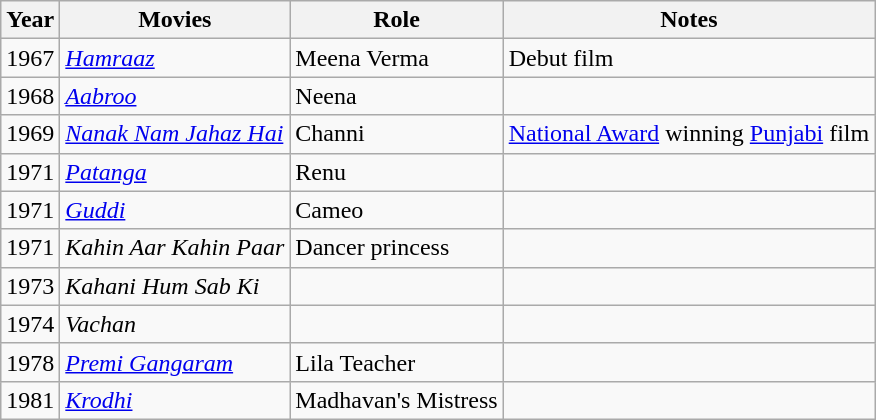<table class="wikitable sortable">
<tr>
<th>Year</th>
<th>Movies</th>
<th>Role</th>
<th>Notes</th>
</tr>
<tr>
<td>1967</td>
<td><em><a href='#'>Hamraaz</a></em></td>
<td>Meena Verma</td>
<td>Debut film</td>
</tr>
<tr>
<td>1968</td>
<td><em><a href='#'>Aabroo</a></em></td>
<td>Neena</td>
<td></td>
</tr>
<tr>
<td>1969</td>
<td><em><a href='#'>Nanak Nam Jahaz Hai</a></em></td>
<td>Channi</td>
<td><a href='#'>National Award</a> winning <a href='#'>Punjabi</a> film</td>
</tr>
<tr>
<td>1971</td>
<td><em><a href='#'>Patanga</a></em></td>
<td>Renu</td>
<td></td>
</tr>
<tr>
<td>1971</td>
<td><em><a href='#'>Guddi</a></em></td>
<td>Cameo</td>
<td></td>
</tr>
<tr>
<td>1971</td>
<td><em>Kahin Aar Kahin Paar</em></td>
<td>Dancer princess</td>
<td></td>
</tr>
<tr>
<td>1973</td>
<td><em>Kahani Hum Sab Ki</em></td>
<td></td>
<td></td>
</tr>
<tr>
<td>1974</td>
<td><em>Vachan</em></td>
<td></td>
<td></td>
</tr>
<tr>
<td>1978</td>
<td><em><a href='#'>Premi Gangaram</a></em></td>
<td>Lila Teacher</td>
<td></td>
</tr>
<tr>
<td>1981</td>
<td><em><a href='#'>Krodhi</a></em></td>
<td>Madhavan's Mistress</td>
<td></td>
</tr>
</table>
